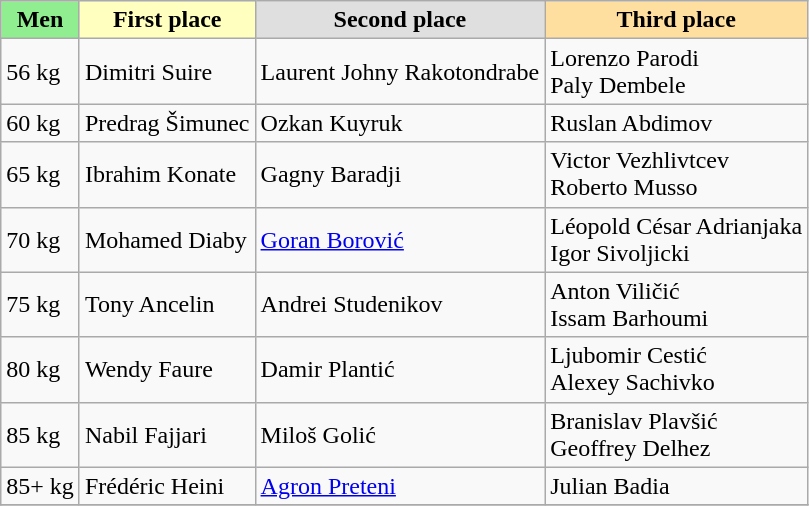<table class="wikitable">
<tr>
<th style="background:lightgreen;">Men</th>
<th style="background:#ffffbf;">First place</th>
<th style="background:#dfdfdf;">Second place</th>
<th style="background:#ffdf9f;">Third place</th>
</tr>
<tr>
<td>56 kg</td>
<td> Dimitri Suire</td>
<td> Laurent Johny Rakotondrabe</td>
<td> Lorenzo Parodi <br>  Paly Dembele</td>
</tr>
<tr>
<td>60 kg</td>
<td> Predrag Šimunec</td>
<td> Ozkan Kuyruk</td>
<td> Ruslan Abdimov</td>
</tr>
<tr>
<td>65 kg</td>
<td> Ibrahim Konate</td>
<td> Gagny Baradji</td>
<td> Victor Vezhlivtcev <br>  Roberto Musso</td>
</tr>
<tr>
<td>70 kg</td>
<td> Mohamed Diaby</td>
<td> <a href='#'>Goran Borović</a></td>
<td> Léopold César Adrianjaka <br>  Igor Sivoljicki</td>
</tr>
<tr>
<td>75 kg</td>
<td> Tony Ancelin</td>
<td> Andrei Studenikov</td>
<td> Anton Viličić <br>  Issam Barhoumi</td>
</tr>
<tr>
<td>80 kg</td>
<td> Wendy Faure</td>
<td> Damir Plantić</td>
<td> Ljubomir Cestić <br> Alexey Sachivko</td>
</tr>
<tr>
<td>85 kg</td>
<td> Nabil Fajjari</td>
<td> Miloš Golić</td>
<td> Branislav Plavšić <br>  Geoffrey Delhez</td>
</tr>
<tr>
<td>85+ kg</td>
<td> Frédéric Heini</td>
<td> <a href='#'>Agron Preteni</a></td>
<td> Julian Badia</td>
</tr>
<tr>
</tr>
</table>
